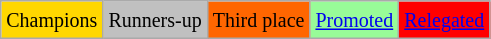<table class="wikitable">
<tr>
<td bgcolor=gold><small>Champions</small></td>
<td bgcolor=silver><small>Runners-up</small></td>
<td bgcolor=ff6600><small>Third place</small></td>
<td bgcolor=palegreen><small><a href='#'>Promoted</a></small></td>
<td bgcolor=red><small><a href='#'>Relegated</a></small></td>
</tr>
</table>
